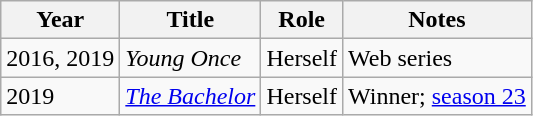<table class="wikitable sortable plainrowheaders">
<tr>
<th scope="col">Year</th>
<th scope="col">Title</th>
<th scope="col">Role</th>
<th scope="col" class="unsortable">Notes</th>
</tr>
<tr>
<td>2016, 2019</td>
<td><em>Young Once</em></td>
<td>Herself</td>
<td>Web series</td>
</tr>
<tr>
<td>2019</td>
<td><em><a href='#'>The Bachelor</a></em></td>
<td>Herself</td>
<td>Winner; <a href='#'>season 23</a></td>
</tr>
</table>
